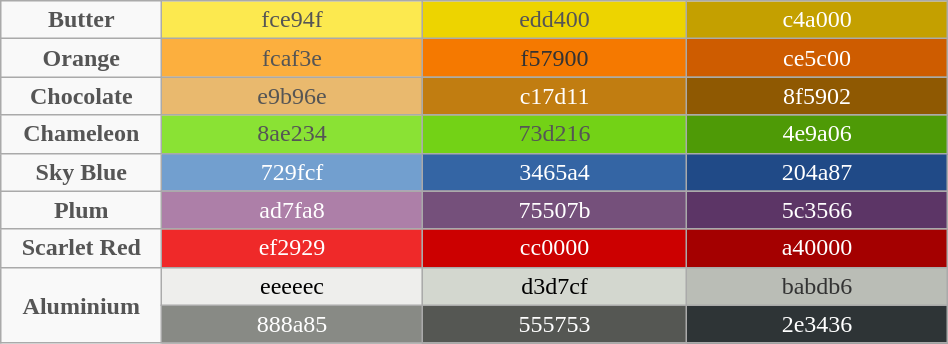<table class="wikitable" style="color:white;text-align:center;width:50%;">
<tr>
<td style="color: #555; font-weight:bold; width:100px;">Butter</td>
<td style="background: #fce94f; color: #555;">fce94f</td>
<td style="background: #edd400; color: #555;">edd400</td>
<td style="background: #c4a000;">c4a000</td>
</tr>
<tr>
<td style="color: #555; font-weight:bold; width:100px;">Orange</td>
<td style="background: #fcaf3e; color: #555;">fcaf3e</td>
<td style="background: #f57900; color: #333;">f57900</td>
<td style="background: #ce5c00;">ce5c00</td>
</tr>
<tr>
<td style="color: #555; font-weight:bold; width:100px;">Chocolate</td>
<td style="background: #e9b96e; color: #555;">e9b96e</td>
<td style="background: #c17d11;">c17d11</td>
<td style="background: #8f5902;">8f5902</td>
</tr>
<tr>
<td style="color: #555; font-weight:bold; width:100px;">Chameleon</td>
<td style="background: #8ae234; color: #555;">8ae234</td>
<td style="background: #73d216; color: #555;">73d216</td>
<td style="background: #4e9a06;">4e9a06</td>
</tr>
<tr>
<td style="color: #555; font-weight:bold; width:100px;">Sky Blue</td>
<td style="background: #729fcf;">729fcf</td>
<td style="background: #3465a4;">3465a4</td>
<td style="background: #204a87;">204a87</td>
</tr>
<tr>
<td style="color: #555; font-weight:bold; width:100px;">Plum</td>
<td style="background: #ad7fa8;">ad7fa8</td>
<td style="background: #75507b;">75507b</td>
<td style="background: #5c3566;">5c3566</td>
</tr>
<tr>
<td style="color: #555; font-weight:bold; width:100px;">Scarlet Red</td>
<td style="background: #ef2929;">ef2929</td>
<td style="background:#c00;">cc0000</td>
<td style="background: #a40000;">a40000</td>
</tr>
<tr>
<td style="color: #555; font-weight:bold; width:100px;" rowspan="2">Aluminium</td>
<td style="background: #eeeeec; color: #000;">eeeeec</td>
<td style="background: #d3d7cf; color: #000;">d3d7cf</td>
<td style="background: #babdb6; color: #333;">babdb6</td>
</tr>
<tr>
<td style="background: #888a85;">888a85</td>
<td style="background: #555753;">555753</td>
<td style="background: #2e3436;">2e3436</td>
</tr>
</table>
